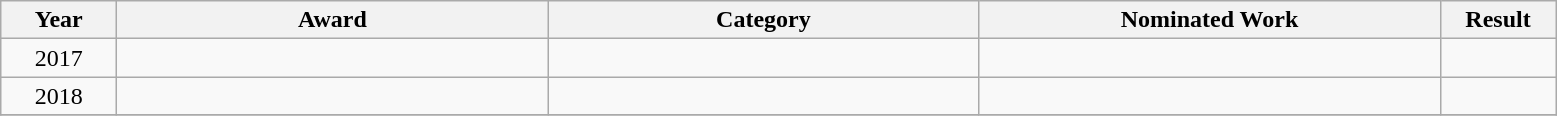<table class="wikitable">
<tr>
<th style="width:70px;">Year</th>
<th width="280">Award</th>
<th width="280">Category</th>
<th width="300">Nominated Work</th>
<th width="70">Result</th>
</tr>
<tr>
<td rowspan="1" align="center">2017</td>
<td></td>
<td></td>
<td></td>
<td></td>
</tr>
<tr>
<td rowspan="1" align="center">2018</td>
<td></td>
<td></td>
<td></td>
<td></td>
</tr>
<tr>
</tr>
</table>
